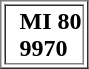<table border=1>
<tr>
<td>  <span><strong>MI 80</strong></span><br>  <span><strong>9970</strong></span>  </td>
</tr>
</table>
